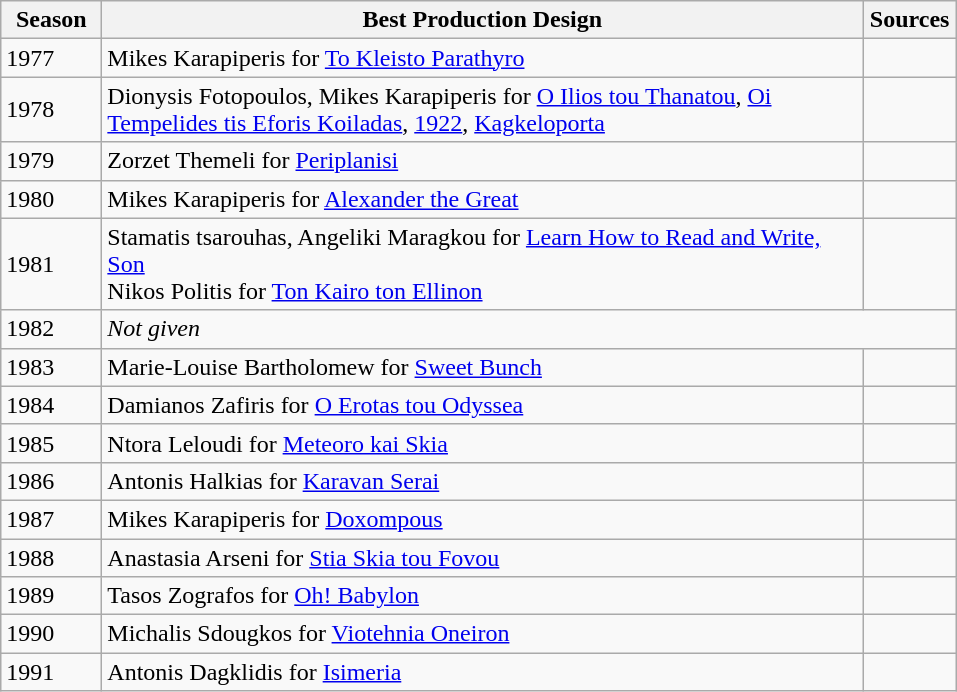<table class="wikitable" style="margin-right: 0;">
<tr text-align:center;">
<th style="width:60px;">Season</th>
<th style="width:500px;">Best Production Design</th>
<th style="width:55px;">Sources</th>
</tr>
<tr>
<td>1977</td>
<td>Mikes Karapiperis for <a href='#'>To Kleisto Parathyro</a></td>
<td></td>
</tr>
<tr>
<td>1978</td>
<td>Dionysis Fotopoulos, Mikes Karapiperis for <a href='#'>O Ilios tou Thanatou</a>, <a href='#'>Oi Tempelides tis Eforis Koiladas</a>, <a href='#'>1922</a>, <a href='#'>Kagkeloporta</a></td>
<td></td>
</tr>
<tr>
<td>1979</td>
<td>Zorzet Themeli for <a href='#'>Periplanisi</a></td>
<td></td>
</tr>
<tr>
<td>1980</td>
<td>Mikes Karapiperis for <a href='#'>Alexander the Great</a></td>
<td></td>
</tr>
<tr>
<td>1981</td>
<td>Stamatis tsarouhas, Angeliki Maragkou for <a href='#'>Learn How to Read and Write, Son</a><br>Nikos Politis for <a href='#'>Ton Kairo ton Ellinon</a></td>
<td></td>
</tr>
<tr>
<td>1982</td>
<td colspan="2"><em>Not given</em></td>
</tr>
<tr>
<td>1983</td>
<td>Marie-Louise Bartholomew for <a href='#'>Sweet Bunch</a></td>
<td></td>
</tr>
<tr>
<td>1984</td>
<td>Damianos Zafiris for <a href='#'>O Erotas tou Odyssea</a></td>
<td></td>
</tr>
<tr>
<td>1985</td>
<td>Ntora Leloudi for <a href='#'>Meteoro kai Skia</a></td>
<td></td>
</tr>
<tr>
<td>1986</td>
<td>Antonis Halkias for <a href='#'>Karavan Serai</a></td>
<td></td>
</tr>
<tr>
<td>1987</td>
<td>Mikes Karapiperis for <a href='#'>Doxompous</a></td>
<td></td>
</tr>
<tr>
<td>1988</td>
<td>Anastasia Arseni for <a href='#'>Stia Skia tou Fovou</a></td>
<td></td>
</tr>
<tr>
<td>1989</td>
<td>Tasos Zografos for <a href='#'>Oh! Babylon</a></td>
<td></td>
</tr>
<tr>
<td>1990</td>
<td>Michalis Sdougkos for <a href='#'>Viotehnia Oneiron</a></td>
<td></td>
</tr>
<tr>
<td>1991</td>
<td>Antonis Dagklidis for <a href='#'>Isimeria</a></td>
<td></td>
</tr>
</table>
